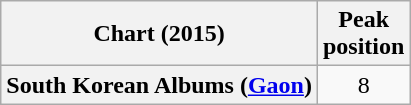<table class="wikitable plainrowheaders">
<tr>
<th>Chart (2015)</th>
<th>Peak<br>position</th>
</tr>
<tr>
<th scope="row">South Korean Albums (<a href='#'>Gaon</a>)</th>
<td align="center">8</td>
</tr>
</table>
